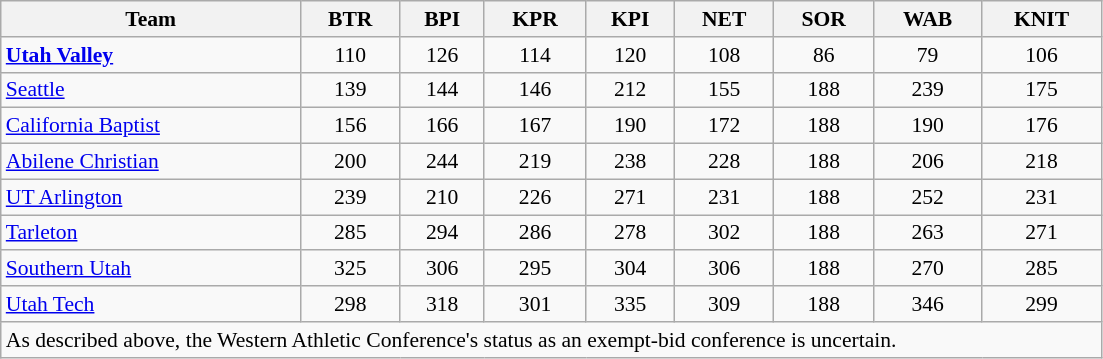<table class="wikitable sortable mw-collapsible mw-collapsed" style="text-align: center; font-size:90%; width:551pt;">
<tr>
<th>Team</th>
<th data-sort-type="number">BTR</th>
<th data-sort-type="number">BPI</th>
<th data-sort-type="number">KPR</th>
<th data-sort-type="number">KPI</th>
<th data-sort-type="number">NET</th>
<th data-sort-type="number">SOR</th>
<th data-sort-type="number">WAB</th>
<th data-sort-type="number">KNIT</th>
</tr>
<tr>
<td align="left"><strong><a href='#'>Utah Valley</a></strong></td>
<td>110</td>
<td>126</td>
<td>114</td>
<td>120</td>
<td>108</td>
<td>86</td>
<td>79</td>
<td>106</td>
</tr>
<tr>
<td align="left"><a href='#'>Seattle</a></td>
<td>139</td>
<td>144</td>
<td>146</td>
<td>212</td>
<td>155</td>
<td>188</td>
<td>239</td>
<td>175</td>
</tr>
<tr>
<td align="left"><a href='#'>California Baptist</a></td>
<td>156</td>
<td>166</td>
<td>167</td>
<td>190</td>
<td>172</td>
<td>188</td>
<td>190</td>
<td>176</td>
</tr>
<tr>
<td align="left"><a href='#'>Abilene Christian</a></td>
<td>200</td>
<td>244</td>
<td>219</td>
<td>238</td>
<td>228</td>
<td>188</td>
<td>206</td>
<td>218</td>
</tr>
<tr>
<td align="left"><a href='#'>UT Arlington</a></td>
<td>239</td>
<td>210</td>
<td>226</td>
<td>271</td>
<td>231</td>
<td>188</td>
<td>252</td>
<td>231</td>
</tr>
<tr>
<td align="left"><a href='#'>Tarleton</a></td>
<td>285</td>
<td>294</td>
<td>286</td>
<td>278</td>
<td>302</td>
<td>188</td>
<td>263</td>
<td>271</td>
</tr>
<tr>
<td align="left"><a href='#'>Southern Utah</a></td>
<td>325</td>
<td>306</td>
<td>295</td>
<td>304</td>
<td>306</td>
<td>188</td>
<td>270</td>
<td>285</td>
</tr>
<tr>
<td align="left"><a href='#'>Utah Tech</a></td>
<td>298</td>
<td>318</td>
<td>301</td>
<td>335</td>
<td>309</td>
<td>188</td>
<td>346</td>
<td>299</td>
</tr>
<tr class="sortbottom" style="text-align: left;">
<td colspan=9>As described above, the Western Athletic Conference's status as an exempt-bid conference is uncertain.</td>
</tr>
</table>
